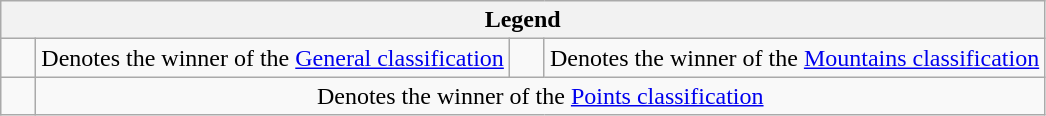<table class="wikitable">
<tr>
<th colspan=4>Legend</th>
</tr>
<tr>
<td>    </td>
<td>Denotes the winner of the <a href='#'>General classification</a></td>
<td>    </td>
<td>Denotes the winner of the <a href='#'>Mountains classification</a></td>
</tr>
<tr>
<td>    </td>
<td align=center colspan="3">Denotes the winner of the <a href='#'>Points classification</a></td>
</tr>
</table>
